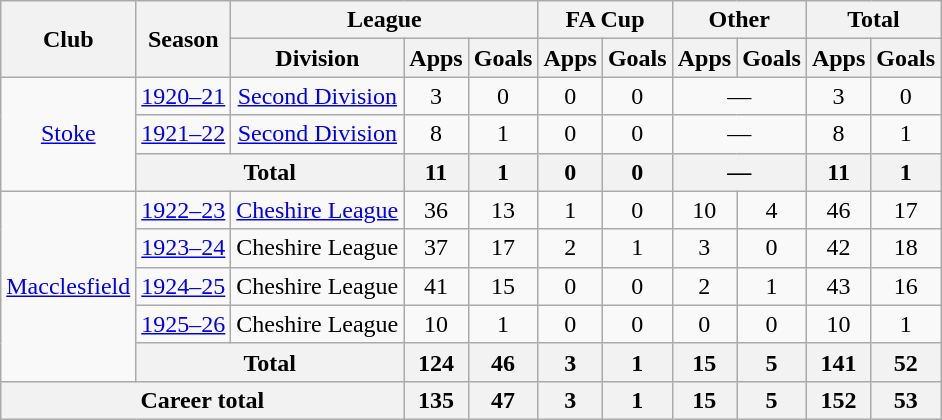<table class="wikitable" style="text-align: center;">
<tr>
<th rowspan="2">Club</th>
<th rowspan="2">Season</th>
<th colspan="3">League</th>
<th colspan="2">FA Cup</th>
<th colspan="2">Other</th>
<th colspan="2">Total</th>
</tr>
<tr>
<th>Division</th>
<th>Apps</th>
<th>Goals</th>
<th>Apps</th>
<th>Goals</th>
<th>Apps</th>
<th>Goals</th>
<th>Apps</th>
<th>Goals</th>
</tr>
<tr>
<td rowspan=3><a href='#'>Stoke</a></td>
<td><a href='#'>1920–21</a></td>
<td><a href='#'>Second Division</a></td>
<td>3</td>
<td>0</td>
<td>0</td>
<td>0</td>
<td colspan="2">—</td>
<td>3</td>
<td>0</td>
</tr>
<tr>
<td><a href='#'>1921–22</a></td>
<td><a href='#'>Second Division</a></td>
<td>8</td>
<td>1</td>
<td>0</td>
<td>0</td>
<td colspan="2">—</td>
<td>8</td>
<td>1</td>
</tr>
<tr>
<th colspan=2>Total</th>
<th>11</th>
<th>1</th>
<th>0</th>
<th>0</th>
<th colspan="2">—</th>
<th>11</th>
<th>1</th>
</tr>
<tr>
<td rowspan=5><a href='#'>Macclesfield</a></td>
<td><a href='#'>1922–23</a></td>
<td><a href='#'>Cheshire League</a></td>
<td>36</td>
<td>13</td>
<td>1</td>
<td>0</td>
<td>10</td>
<td>4</td>
<td>46</td>
<td>17</td>
</tr>
<tr>
<td><a href='#'>1923–24</a></td>
<td>Cheshire League</td>
<td>37</td>
<td>17</td>
<td>2</td>
<td>1</td>
<td>3</td>
<td>0</td>
<td>42</td>
<td>18</td>
</tr>
<tr>
<td><a href='#'>1924–25</a></td>
<td>Cheshire League</td>
<td>41</td>
<td>15</td>
<td>0</td>
<td>0</td>
<td>2</td>
<td>1</td>
<td>43</td>
<td>16</td>
</tr>
<tr>
<td><a href='#'>1925–26</a></td>
<td>Cheshire League</td>
<td>10</td>
<td>1</td>
<td>0</td>
<td>0</td>
<td>0</td>
<td>0</td>
<td>10</td>
<td>1</td>
</tr>
<tr>
<th colspan=2>Total</th>
<th>124</th>
<th>46</th>
<th>3</th>
<th>1</th>
<th>15</th>
<th>5</th>
<th>141</th>
<th>52</th>
</tr>
<tr>
<th colspan="3">Career total</th>
<th>135</th>
<th>47</th>
<th>3</th>
<th>1</th>
<th>15</th>
<th>5</th>
<th>152</th>
<th>53</th>
</tr>
</table>
